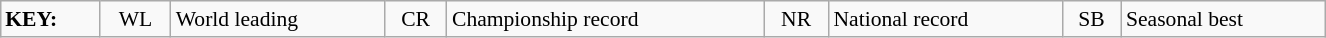<table class="wikitable" width="70%" style="margin:0.5em auto; font-size:90%;position:relative;">
<tr>
<td><strong>KEY:</strong></td>
<td align="center">WL</td>
<td>World leading</td>
<td align="center">CR</td>
<td>Championship record</td>
<td align="center">NR</td>
<td>National record</td>
<td align="center">SB</td>
<td>Seasonal best</td>
</tr>
</table>
